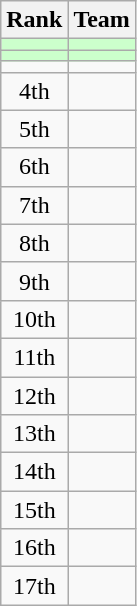<table class=wikitable style="text-align:center;">
<tr>
<th>Rank</th>
<th>Team</th>
</tr>
<tr bgcolor=#ccffcc>
<td></td>
<td align=left></td>
</tr>
<tr bgcolor=#ccffcc>
<td></td>
<td align=left></td>
</tr>
<tr>
<td></td>
<td align=left></td>
</tr>
<tr>
<td>4th</td>
<td align=left></td>
</tr>
<tr>
<td>5th</td>
<td align=left></td>
</tr>
<tr>
<td>6th</td>
<td align=left></td>
</tr>
<tr>
<td>7th</td>
<td align=left></td>
</tr>
<tr>
<td>8th</td>
<td align=left></td>
</tr>
<tr>
<td>9th</td>
<td align=left></td>
</tr>
<tr>
<td>10th</td>
<td align=left></td>
</tr>
<tr>
<td>11th</td>
<td align=left></td>
</tr>
<tr>
<td>12th</td>
<td align=left></td>
</tr>
<tr>
<td>13th</td>
<td align=left></td>
</tr>
<tr>
<td>14th</td>
<td align=left></td>
</tr>
<tr>
<td>15th</td>
<td align=left></td>
</tr>
<tr>
<td>16th</td>
<td align=left></td>
</tr>
<tr>
<td>17th</td>
<td align=left></td>
</tr>
</table>
